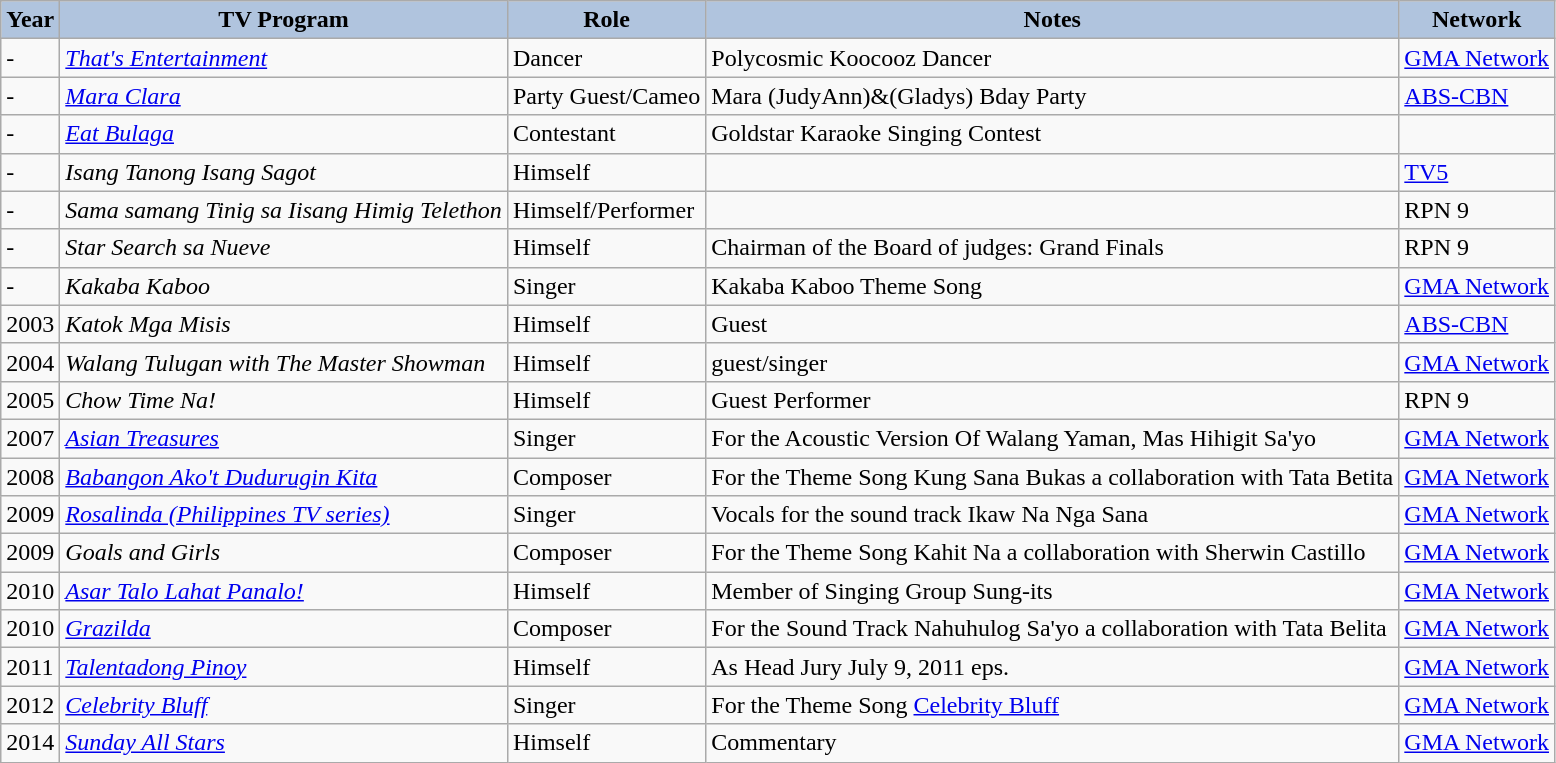<table class="wikitable">
<tr>
<th style="background:#B0C4DE;">Year</th>
<th style="background:#B0C4DE;">TV Program</th>
<th style="background:#B0C4DE;">Role</th>
<th style="background:#B0C4DE;">Notes</th>
<th style="background:#B0C4DE;">Network</th>
</tr>
<tr>
<td>-</td>
<td><em><a href='#'>That's Entertainment</a></em></td>
<td>Dancer</td>
<td>Polycosmic Koocooz Dancer</td>
<td><a href='#'>GMA Network</a></td>
</tr>
<tr>
<td>-</td>
<td><em><a href='#'>Mara Clara</a></em></td>
<td>Party Guest/Cameo</td>
<td>Mara (JudyAnn)&(Gladys) Bday Party</td>
<td><a href='#'>ABS-CBN</a></td>
</tr>
<tr>
<td>-</td>
<td><em><a href='#'>Eat Bulaga</a></em></td>
<td>Contestant</td>
<td>Goldstar Karaoke Singing Contest</td>
<td></td>
</tr>
<tr>
<td>-</td>
<td><em>Isang Tanong Isang Sagot</em></td>
<td>Himself</td>
<td></td>
<td><a href='#'>TV5</a></td>
</tr>
<tr>
<td>-</td>
<td><em>Sama samang Tinig sa Iisang Himig Telethon</em></td>
<td>Himself/Performer</td>
<td></td>
<td>RPN 9</td>
</tr>
<tr>
<td>-</td>
<td><em>Star Search sa Nueve</em></td>
<td>Himself</td>
<td>Chairman of the Board of judges: Grand Finals</td>
<td>RPN 9</td>
</tr>
<tr>
<td>-</td>
<td><em>Kakaba Kaboo</em></td>
<td>Singer</td>
<td>Kakaba Kaboo Theme Song</td>
<td><a href='#'>GMA Network</a></td>
</tr>
<tr>
<td>2003</td>
<td><em>Katok Mga Misis</em></td>
<td>Himself</td>
<td>Guest</td>
<td><a href='#'>ABS-CBN</a></td>
</tr>
<tr>
<td>2004</td>
<td><em>Walang Tulugan with The Master Showman</em></td>
<td>Himself</td>
<td>guest/singer</td>
<td><a href='#'>GMA Network</a></td>
</tr>
<tr>
<td>2005</td>
<td><em>Chow Time Na!</em></td>
<td>Himself</td>
<td>Guest Performer</td>
<td>RPN 9</td>
</tr>
<tr>
<td>2007</td>
<td><em><a href='#'>Asian Treasures</a></em></td>
<td>Singer</td>
<td>For the Acoustic Version Of Walang Yaman, Mas Hihigit Sa'yo</td>
<td><a href='#'>GMA Network</a></td>
</tr>
<tr>
<td>2008</td>
<td><em><a href='#'>Babangon Ako't Dudurugin Kita</a></em></td>
<td>Composer</td>
<td>For the Theme Song Kung Sana Bukas a collaboration with Tata Betita</td>
<td><a href='#'>GMA Network</a></td>
</tr>
<tr>
<td>2009</td>
<td><em><a href='#'>Rosalinda (Philippines TV series)</a></em></td>
<td>Singer</td>
<td>Vocals for the sound track Ikaw Na Nga Sana</td>
<td><a href='#'>GMA Network</a></td>
</tr>
<tr>
<td>2009</td>
<td><em>Goals and Girls</em></td>
<td>Composer</td>
<td>For the Theme Song Kahit Na a collaboration with Sherwin Castillo</td>
<td><a href='#'>GMA Network</a></td>
</tr>
<tr>
<td>2010</td>
<td><em><a href='#'>Asar Talo Lahat Panalo!</a></em></td>
<td>Himself</td>
<td>Member of Singing Group Sung-its</td>
<td><a href='#'>GMA Network</a></td>
</tr>
<tr>
<td>2010</td>
<td><em><a href='#'>Grazilda</a></em></td>
<td>Composer</td>
<td>For the Sound Track Nahuhulog Sa'yo a collaboration with Tata Belita</td>
<td><a href='#'>GMA Network</a></td>
</tr>
<tr>
<td>2011</td>
<td><em><a href='#'>Talentadong Pinoy</a></em></td>
<td>Himself</td>
<td>As Head Jury July 9, 2011 eps.</td>
<td><a href='#'>GMA Network</a></td>
</tr>
<tr>
<td>2012</td>
<td><em><a href='#'>Celebrity Bluff</a></em></td>
<td>Singer</td>
<td>For the Theme Song <a href='#'>Celebrity Bluff</a></td>
<td><a href='#'>GMA Network</a></td>
</tr>
<tr>
<td>2014</td>
<td><em><a href='#'>Sunday All Stars</a></em></td>
<td>Himself</td>
<td>Commentary</td>
<td><a href='#'>GMA Network</a></td>
</tr>
</table>
